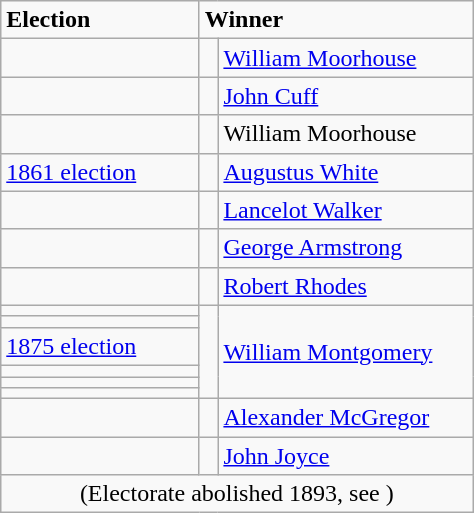<table class="wikitable">
<tr>
<td width=125><strong>Election</strong></td>
<td width=175 colspan=2><strong>Winner</strong></td>
</tr>
<tr>
<td></td>
<td width=5 rowspan=1 bgcolor=></td>
<td rowspan=1><a href='#'>William Moorhouse</a></td>
</tr>
<tr>
<td></td>
<td rowspan=1 bgcolor=></td>
<td rowspan=1><a href='#'>John Cuff</a></td>
</tr>
<tr>
<td></td>
<td rowspan=1 bgcolor=></td>
<td rowspan=1>William Moorhouse</td>
</tr>
<tr>
<td><a href='#'>1861 election</a></td>
<td rowspan=1 bgcolor=></td>
<td rowspan=1><a href='#'>Augustus White</a></td>
</tr>
<tr>
<td></td>
<td rowspan=1 bgcolor=></td>
<td rowspan=1><a href='#'>Lancelot Walker</a></td>
</tr>
<tr>
<td></td>
<td rowspan=1 bgcolor=></td>
<td rowspan=1><a href='#'>George Armstrong</a></td>
</tr>
<tr>
<td></td>
<td rowspan=1 bgcolor=></td>
<td rowspan=1><a href='#'>Robert Rhodes</a></td>
</tr>
<tr>
<td></td>
<td rowspan=6 bgcolor=></td>
<td rowspan=6><a href='#'>William Montgomery</a></td>
</tr>
<tr>
<td></td>
</tr>
<tr>
<td><a href='#'>1875 election</a></td>
</tr>
<tr>
<td></td>
</tr>
<tr>
<td></td>
</tr>
<tr>
<td></td>
</tr>
<tr>
<td></td>
<td rowspan=1 bgcolor=></td>
<td rowspan=1><a href='#'>Alexander McGregor</a></td>
</tr>
<tr>
<td></td>
<td rowspan=1 bgcolor=></td>
<td rowspan=1><a href='#'>John Joyce</a></td>
</tr>
<tr>
<td colspan=3 align=center><span>(Electorate abolished 1893, see )</span></td>
</tr>
</table>
